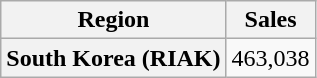<table class="wikitable plainrowheaders">
<tr>
<th>Region</th>
<th>Sales</th>
</tr>
<tr>
<th scope="row">South Korea (RIAK)</th>
<td>463,038</td>
</tr>
</table>
